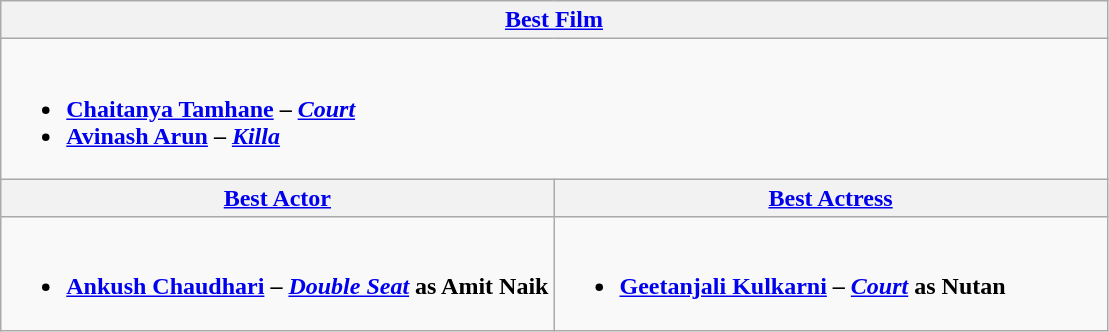<table class="wikitable">
<tr>
<th colspan=2><a href='#'>Best Film</a></th>
</tr>
<tr>
<td colspan=2><br><ul><li><strong><a href='#'>Chaitanya Tamhane</a></strong> <strong>–</strong> <strong><em><a href='#'>Court</a></em></strong></li><li><strong><a href='#'>Avinash Arun</a></strong> <strong>–</strong> <strong><em><a href='#'>Killa</a></em></strong></li></ul></td>
</tr>
<tr>
<th style="vertical-align:top; width:50%;"><a href='#'>Best Actor</a></th>
<th style="vertical-align:top; width:50%;"><a href='#'>Best Actress</a></th>
</tr>
<tr>
<td><br><ul><li><strong><a href='#'>Ankush Chaudhari</a> – <em><a href='#'>Double Seat</a></em> as Amit Naik</strong></li></ul></td>
<td><br><ul><li><strong><a href='#'>Geetanjali Kulkarni</a> – <em><a href='#'>Court</a></em> as Nutan</strong></li></ul></td>
</tr>
</table>
